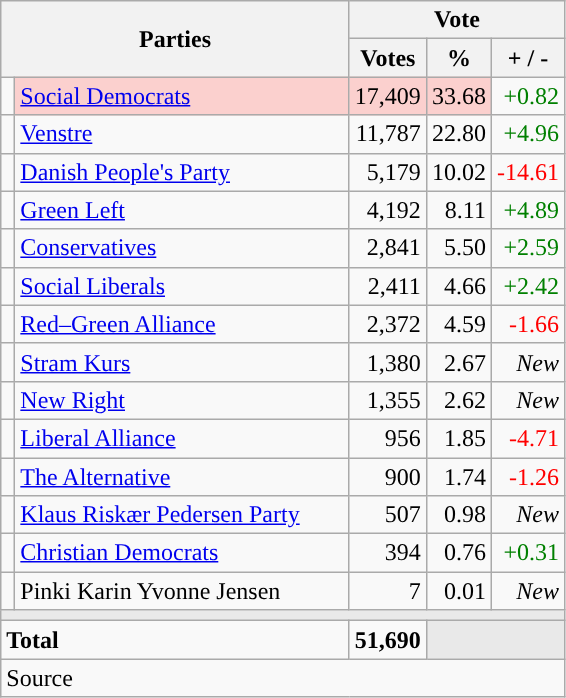<table class="wikitable" style="text-align:right;">
<tr>
<th style="text-align:centre;" rowspan="2" colspan="2" width="225">Parties</th>
<th colspan="3">Vote</th>
</tr>
<tr>
<th width="15">Votes</th>
<th width="15">%</th>
<th width="15">+ / -</th>
</tr>
<tr>
<td width="2" style="color:inherit;background:"></td>
<td bgcolor=#fbd0ce  align="left"><a href='#'>Social Democrats</a></td>
<td bgcolor=#fbd0ce>17,409</td>
<td bgcolor=#fbd0ce>33.68</td>
<td style=color:green;>+0.82</td>
</tr>
<tr>
<td width="2" style="color:inherit;background:"></td>
<td align="left"><a href='#'>Venstre</a></td>
<td>11,787</td>
<td>22.80</td>
<td style=color:green;>+4.96</td>
</tr>
<tr>
<td width="2" style="color:inherit;background:"></td>
<td align="left"><a href='#'>Danish People's Party</a></td>
<td>5,179</td>
<td>10.02</td>
<td style=color:red;>-14.61</td>
</tr>
<tr>
<td width="2" style="color:inherit;background:"></td>
<td align="left"><a href='#'>Green Left</a></td>
<td>4,192</td>
<td>8.11</td>
<td style=color:green;>+4.89</td>
</tr>
<tr>
<td width="2" style="color:inherit;background:"></td>
<td align="left"><a href='#'>Conservatives</a></td>
<td>2,841</td>
<td>5.50</td>
<td style=color:green;>+2.59</td>
</tr>
<tr>
<td width="2" style="color:inherit;background:"></td>
<td align="left"><a href='#'>Social Liberals</a></td>
<td>2,411</td>
<td>4.66</td>
<td style=color:green;>+2.42</td>
</tr>
<tr>
<td width="2" style="color:inherit;background:"></td>
<td align="left"><a href='#'>Red–Green Alliance</a></td>
<td>2,372</td>
<td>4.59</td>
<td style=color:red;>-1.66</td>
</tr>
<tr>
<td width="2" style="color:inherit;background:"></td>
<td align="left"><a href='#'>Stram Kurs</a></td>
<td>1,380</td>
<td>2.67</td>
<td><em>New</em></td>
</tr>
<tr>
<td width="2" style="color:inherit;background:"></td>
<td align="left"><a href='#'>New Right</a></td>
<td>1,355</td>
<td>2.62</td>
<td><em>New</em></td>
</tr>
<tr>
<td width="2" style="color:inherit;background:"></td>
<td align="left"><a href='#'>Liberal Alliance</a></td>
<td>956</td>
<td>1.85</td>
<td style=color:red;>-4.71</td>
</tr>
<tr>
<td width="2" style="color:inherit;background:"></td>
<td align="left"><a href='#'>The Alternative</a></td>
<td>900</td>
<td>1.74</td>
<td style=color:red;>-1.26</td>
</tr>
<tr>
<td width="2" style="color:inherit;background:"></td>
<td align="left"><a href='#'>Klaus Riskær Pedersen Party</a></td>
<td>507</td>
<td>0.98</td>
<td><em>New</em></td>
</tr>
<tr>
<td width="2" style="color:inherit;background:"></td>
<td align="left"><a href='#'>Christian Democrats</a></td>
<td>394</td>
<td>0.76</td>
<td style=color:green;>+0.31</td>
</tr>
<tr>
<td width="2" style="color:inherit;background:"></td>
<td align="left">Pinki Karin Yvonne Jensen</td>
<td>7</td>
<td>0.01</td>
<td><em>New</em></td>
</tr>
<tr>
<td colspan="7" bgcolor="#E9E9E9"></td>
</tr>
<tr>
<td align="left" colspan="2"><strong>Total</strong></td>
<td><strong>51,690</strong></td>
<td bgcolor="#E9E9E9" colspan="2"></td>
</tr>
<tr>
<td align="left" colspan="6">Source</td>
</tr>
</table>
